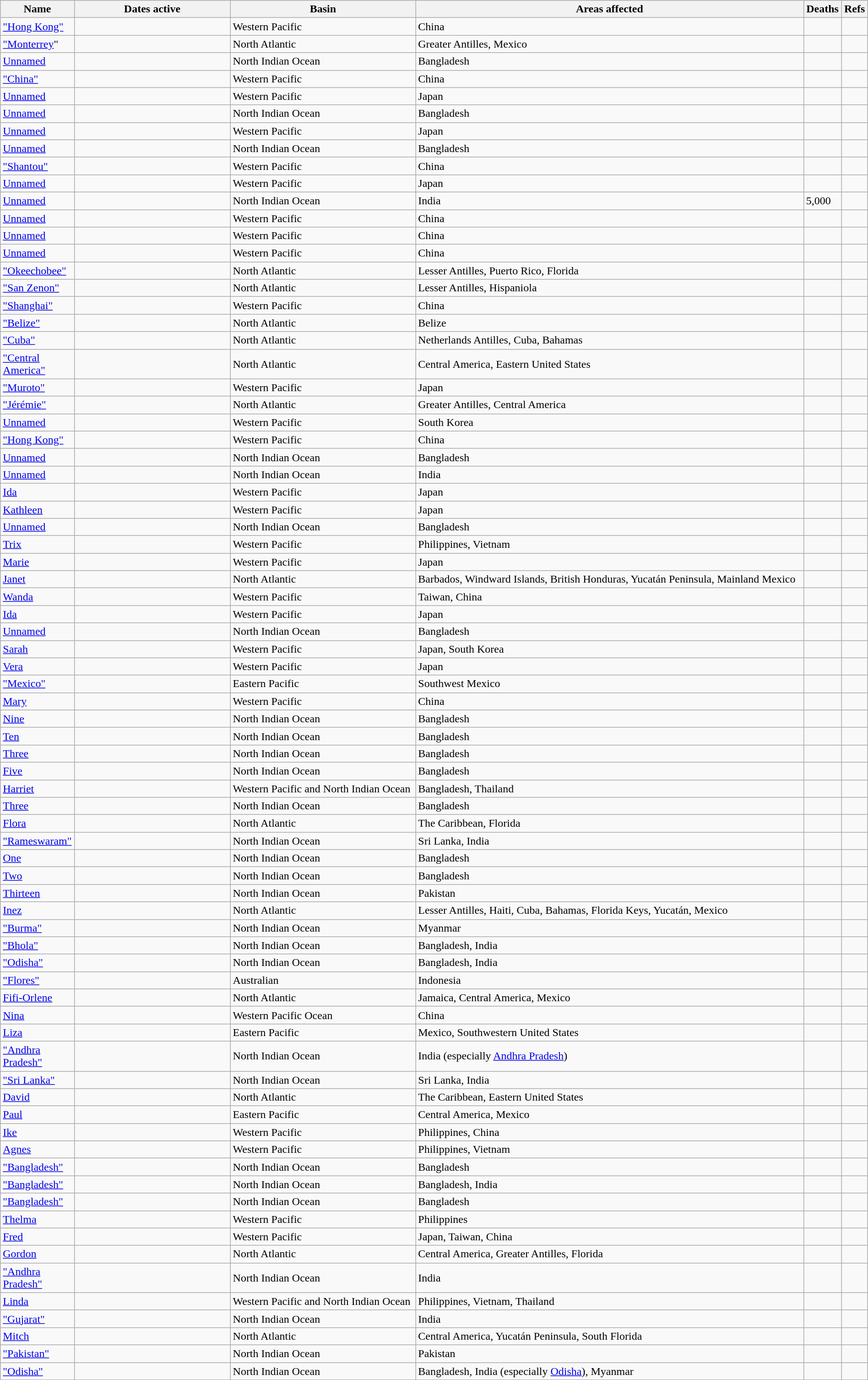<table class="wikitable sortable" width="100%">
<tr>
<th scope="col" width="7.5%">Name</th>
<th scope="col" width="18%">Dates active</th>
<th>Basin</th>
<th scope="col" class="unsortable">Areas affected</th>
<th data-sort-type="number">Deaths</th>
<th scope="col" class="unsortable">Refs</th>
</tr>
<tr>
<td> <a href='#'>"Hong Kong"</a></td>
<td></td>
<td>Western Pacific</td>
<td>China</td>
<td></td>
<td></td>
</tr>
<tr>
<td> <a href='#'>"Monterrey</a>"</td>
<td></td>
<td>North Atlantic</td>
<td>Greater Antilles, Mexico</td>
<td></td>
<td></td>
</tr>
<tr>
<td> <a href='#'>Unnamed</a></td>
<td></td>
<td>North Indian Ocean</td>
<td>Bangladesh</td>
<td></td>
<td></td>
</tr>
<tr>
<td> <a href='#'>"China"</a></td>
<td></td>
<td>Western Pacific</td>
<td>China</td>
<td></td>
<td></td>
</tr>
<tr>
<td> <a href='#'>Unnamed</a></td>
<td></td>
<td>Western Pacific</td>
<td>Japan</td>
<td></td>
<td></td>
</tr>
<tr>
<td> <a href='#'>Unnamed</a></td>
<td></td>
<td>North Indian Ocean</td>
<td>Bangladesh</td>
<td></td>
<td></td>
</tr>
<tr>
<td> <a href='#'>Unnamed</a></td>
<td></td>
<td>Western Pacific</td>
<td>Japan</td>
<td></td>
<td></td>
</tr>
<tr>
<td> <a href='#'>Unnamed</a></td>
<td></td>
<td>North Indian Ocean</td>
<td>Bangladesh</td>
<td></td>
<td></td>
</tr>
<tr>
<td> <a href='#'>"Shantou"</a></td>
<td></td>
<td>Western Pacific</td>
<td>China</td>
<td></td>
<td></td>
</tr>
<tr>
<td> <a href='#'>Unnamed</a></td>
<td></td>
<td>Western Pacific</td>
<td>Japan</td>
<td></td>
<td></td>
</tr>
<tr>
<td> <a href='#'>Unnamed</a></td>
<td></td>
<td>North Indian Ocean</td>
<td>India</td>
<td>5,000</td>
<td></td>
</tr>
<tr>
<td> <a href='#'>Unnamed</a></td>
<td></td>
<td>Western Pacific</td>
<td>China</td>
<td></td>
<td></td>
</tr>
<tr>
<td> <a href='#'>Unnamed</a></td>
<td></td>
<td>Western Pacific</td>
<td>China</td>
<td></td>
<td></td>
</tr>
<tr>
<td> <a href='#'>Unnamed</a></td>
<td></td>
<td>Western Pacific</td>
<td>China</td>
<td></td>
<td></td>
</tr>
<tr>
<td> <a href='#'>"Okeechobee"</a></td>
<td></td>
<td>North Atlantic</td>
<td>Lesser Antilles, Puerto Rico, Florida</td>
<td></td>
<td></td>
</tr>
<tr>
<td> <a href='#'>"San Zenon"</a></td>
<td></td>
<td>North Atlantic</td>
<td>Lesser Antilles, Hispaniola</td>
<td></td>
<td></td>
</tr>
<tr>
<td> <a href='#'>"Shanghai"</a></td>
<td></td>
<td>Western Pacific</td>
<td>China</td>
<td></td>
<td></td>
</tr>
<tr>
<td> <a href='#'>"Belize"</a></td>
<td></td>
<td>North Atlantic</td>
<td>Belize</td>
<td></td>
<td></td>
</tr>
<tr>
<td> <a href='#'>"Cuba"</a></td>
<td></td>
<td>North Atlantic</td>
<td>Netherlands Antilles, Cuba, Bahamas</td>
<td></td>
<td></td>
</tr>
<tr>
<td> <a href='#'>"Central America"</a></td>
<td></td>
<td>North Atlantic</td>
<td>Central America, Eastern United States</td>
<td></td>
<td></td>
</tr>
<tr>
<td> <a href='#'>"Muroto"</a></td>
<td></td>
<td>Western Pacific</td>
<td>Japan</td>
<td></td>
<td></td>
</tr>
<tr>
<td> <a href='#'>"Jérémie"</a></td>
<td></td>
<td>North Atlantic</td>
<td>Greater Antilles, Central America</td>
<td></td>
<td></td>
</tr>
<tr>
<td> <a href='#'>Unnamed</a></td>
<td></td>
<td>Western Pacific</td>
<td>South Korea</td>
<td></td>
<td></td>
</tr>
<tr>
<td> <a href='#'>"Hong Kong"</a></td>
<td></td>
<td>Western Pacific</td>
<td>China</td>
<td></td>
<td></td>
</tr>
<tr>
<td> <a href='#'>Unnamed</a></td>
<td></td>
<td>North Indian Ocean</td>
<td>Bangladesh</td>
<td></td>
<td></td>
</tr>
<tr>
<td> <a href='#'>Unnamed</a></td>
<td></td>
<td>North Indian Ocean</td>
<td>India</td>
<td></td>
<td></td>
</tr>
<tr>
<td> <a href='#'>Ida</a></td>
<td></td>
<td>Western Pacific</td>
<td>Japan</td>
<td></td>
<td></td>
</tr>
<tr>
<td> <a href='#'>Kathleen</a></td>
<td></td>
<td>Western Pacific</td>
<td>Japan</td>
<td></td>
<td></td>
</tr>
<tr>
<td> <a href='#'>Unnamed</a></td>
<td></td>
<td>North Indian Ocean</td>
<td>Bangladesh</td>
<td></td>
<td></td>
</tr>
<tr>
<td> <a href='#'>Trix</a></td>
<td></td>
<td>Western Pacific</td>
<td>Philippines, Vietnam</td>
<td></td>
<td></td>
</tr>
<tr>
<td> <a href='#'>Marie</a></td>
<td></td>
<td>Western Pacific</td>
<td>Japan</td>
<td></td>
<td></td>
</tr>
<tr>
<td> <a href='#'>Janet</a></td>
<td></td>
<td>North Atlantic</td>
<td>Barbados, Windward Islands, British Honduras, Yucatán Peninsula, Mainland Mexico</td>
<td></td>
<td></td>
</tr>
<tr>
<td> <a href='#'>Wanda</a></td>
<td></td>
<td>Western Pacific</td>
<td>Taiwan, China</td>
<td></td>
<td></td>
</tr>
<tr>
<td> <a href='#'>Ida</a></td>
<td></td>
<td>Western Pacific</td>
<td>Japan</td>
<td></td>
<td></td>
</tr>
<tr>
<td> <a href='#'>Unnamed</a></td>
<td></td>
<td>North Indian Ocean</td>
<td>Bangladesh</td>
<td></td>
<td></td>
</tr>
<tr>
<td> <a href='#'>Sarah</a></td>
<td></td>
<td>Western Pacific</td>
<td>Japan, South Korea</td>
<td></td>
<td></td>
</tr>
<tr>
<td> <a href='#'>Vera</a></td>
<td></td>
<td>Western Pacific</td>
<td>Japan</td>
<td></td>
<td></td>
</tr>
<tr>
<td> <a href='#'>"Mexico"</a></td>
<td></td>
<td>Eastern Pacific</td>
<td>Southwest Mexico</td>
<td></td>
<td></td>
</tr>
<tr>
<td> <a href='#'>Mary</a></td>
<td></td>
<td>Western Pacific</td>
<td>China</td>
<td></td>
<td></td>
</tr>
<tr>
<td> <a href='#'>Nine</a></td>
<td></td>
<td>North Indian Ocean</td>
<td>Bangladesh</td>
<td></td>
<td></td>
</tr>
<tr>
<td> <a href='#'>Ten</a></td>
<td></td>
<td>North Indian Ocean</td>
<td>Bangladesh</td>
<td></td>
<td></td>
</tr>
<tr>
<td> <a href='#'>Three</a></td>
<td></td>
<td>North Indian Ocean</td>
<td>Bangladesh</td>
<td></td>
<td></td>
</tr>
<tr>
<td> <a href='#'>Five</a></td>
<td></td>
<td>North Indian Ocean</td>
<td>Bangladesh</td>
<td></td>
<td></td>
</tr>
<tr>
<td> <a href='#'>Harriet</a></td>
<td></td>
<td>Western Pacific and North Indian Ocean</td>
<td>Bangladesh, Thailand</td>
<td></td>
<td></td>
</tr>
<tr>
<td> <a href='#'>Three</a></td>
<td></td>
<td>North Indian Ocean</td>
<td>Bangladesh</td>
<td></td>
<td></td>
</tr>
<tr>
<td> <a href='#'>Flora</a></td>
<td></td>
<td>North Atlantic</td>
<td>The Caribbean, Florida</td>
<td></td>
<td></td>
</tr>
<tr>
<td> <a href='#'>"Rameswaram"</a></td>
<td></td>
<td>North Indian Ocean</td>
<td>Sri Lanka, India</td>
<td></td>
<td></td>
</tr>
<tr>
<td> <a href='#'>One</a></td>
<td></td>
<td>North Indian Ocean</td>
<td>Bangladesh</td>
<td></td>
<td></td>
</tr>
<tr>
<td> <a href='#'>Two</a></td>
<td></td>
<td>North Indian Ocean</td>
<td>Bangladesh</td>
<td></td>
<td></td>
</tr>
<tr>
<td> <a href='#'>Thirteen</a></td>
<td></td>
<td>North Indian Ocean</td>
<td>Pakistan</td>
<td></td>
<td></td>
</tr>
<tr>
<td> <a href='#'>Inez</a></td>
<td></td>
<td>North Atlantic</td>
<td>Lesser Antilles, Haiti, Cuba, Bahamas, Florida Keys, Yucatán, Mexico</td>
<td></td>
<td></td>
</tr>
<tr>
<td> <a href='#'>"Burma"</a></td>
<td></td>
<td>North Indian Ocean</td>
<td>Myanmar</td>
<td></td>
<td></td>
</tr>
<tr>
<td> <a href='#'>"Bhola"</a></td>
<td></td>
<td>North Indian Ocean</td>
<td>Bangladesh, India</td>
<td></td>
<td></td>
</tr>
<tr>
<td> <a href='#'>"Odisha"</a></td>
<td></td>
<td>North Indian Ocean</td>
<td>Bangladesh, India</td>
<td></td>
<td></td>
</tr>
<tr>
<td> <a href='#'>"Flores"</a></td>
<td></td>
<td>Australian</td>
<td>Indonesia</td>
<td></td>
<td></td>
</tr>
<tr>
<td> <a href='#'>Fifi-Orlene</a></td>
<td></td>
<td>North Atlantic</td>
<td>Jamaica, Central America, Mexico</td>
<td></td>
<td></td>
</tr>
<tr>
<td> <a href='#'>Nina</a></td>
<td></td>
<td>Western Pacific Ocean</td>
<td>China</td>
<td></td>
<td></td>
</tr>
<tr>
<td> <a href='#'>Liza</a></td>
<td></td>
<td>Eastern Pacific</td>
<td>Mexico, Southwestern United States</td>
<td></td>
<td></td>
</tr>
<tr>
<td> <a href='#'>"Andhra Pradesh"</a></td>
<td></td>
<td>North Indian Ocean</td>
<td>India (especially <a href='#'>Andhra Pradesh</a>)</td>
<td></td>
<td></td>
</tr>
<tr>
<td> <a href='#'>"Sri Lanka"</a></td>
<td></td>
<td>North Indian Ocean</td>
<td>Sri Lanka, India</td>
<td></td>
<td></td>
</tr>
<tr>
<td> <a href='#'>David</a></td>
<td></td>
<td>North Atlantic</td>
<td>The Caribbean, Eastern United States</td>
<td></td>
<td></td>
</tr>
<tr>
<td> <a href='#'>Paul</a></td>
<td></td>
<td>Eastern Pacific</td>
<td>Central America, Mexico</td>
<td></td>
<td></td>
</tr>
<tr>
<td> <a href='#'>Ike</a></td>
<td></td>
<td>Western Pacific</td>
<td>Philippines, China</td>
<td></td>
<td></td>
</tr>
<tr>
<td> <a href='#'>Agnes</a></td>
<td></td>
<td>Western Pacific</td>
<td>Philippines, Vietnam</td>
<td></td>
<td></td>
</tr>
<tr>
<td> <a href='#'>"Bangladesh"</a></td>
<td></td>
<td>North Indian Ocean</td>
<td>Bangladesh</td>
<td></td>
<td></td>
</tr>
<tr>
<td> <a href='#'>"Bangladesh"</a></td>
<td></td>
<td>North Indian Ocean</td>
<td>Bangladesh, India</td>
<td></td>
<td></td>
</tr>
<tr>
<td> <a href='#'>"Bangladesh"</a></td>
<td></td>
<td>North Indian Ocean</td>
<td>Bangladesh</td>
<td></td>
<td></td>
</tr>
<tr>
<td> <a href='#'>Thelma</a></td>
<td></td>
<td>Western Pacific</td>
<td>Philippines</td>
<td></td>
<td></td>
</tr>
<tr>
<td> <a href='#'>Fred</a></td>
<td></td>
<td>Western Pacific</td>
<td>Japan, Taiwan, China</td>
<td></td>
<td></td>
</tr>
<tr>
<td> <a href='#'>Gordon</a></td>
<td></td>
<td>North Atlantic</td>
<td>Central America, Greater Antilles, Florida</td>
<td></td>
<td></td>
</tr>
<tr>
<td> <a href='#'>"Andhra Pradesh"</a></td>
<td></td>
<td>North Indian Ocean</td>
<td>India</td>
<td></td>
<td></td>
</tr>
<tr>
<td> <a href='#'>Linda</a></td>
<td></td>
<td>Western Pacific and North Indian Ocean</td>
<td>Philippines, Vietnam, Thailand</td>
<td></td>
<td></td>
</tr>
<tr>
<td> <a href='#'>"Gujarat"</a></td>
<td></td>
<td>North Indian Ocean</td>
<td>India</td>
<td></td>
<td></td>
</tr>
<tr>
<td> <a href='#'>Mitch</a></td>
<td></td>
<td>North Atlantic</td>
<td>Central America, Yucatán Peninsula, South Florida</td>
<td></td>
<td></td>
</tr>
<tr>
<td> <a href='#'>"Pakistan"</a></td>
<td></td>
<td>North Indian Ocean</td>
<td>Pakistan</td>
<td></td>
<td></td>
</tr>
<tr>
<td> <a href='#'>"Odisha"</a></td>
<td></td>
<td>North Indian Ocean</td>
<td>Bangladesh, India (especially <a href='#'>Odisha</a>), Myanmar</td>
<td></td>
<td></td>
</tr>
</table>
